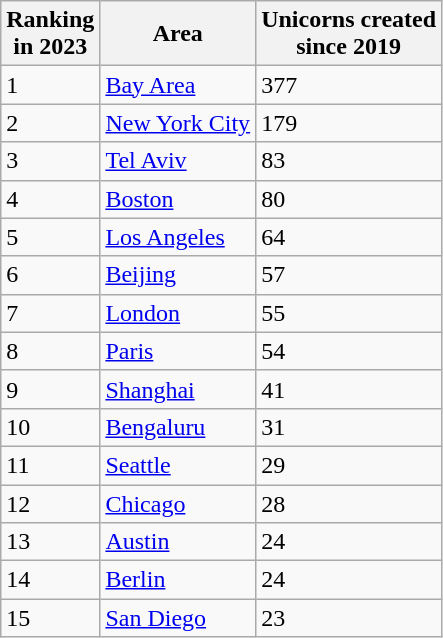<table class="wikitable">
<tr>
<th>Ranking<br>in 2023</th>
<th>Area</th>
<th>Unicorns created<br>since 2019</th>
</tr>
<tr>
<td>1</td>
<td><a href='#'>Bay Area</a></td>
<td>377</td>
</tr>
<tr>
<td>2</td>
<td><a href='#'>New York City</a></td>
<td>179</td>
</tr>
<tr>
<td>3</td>
<td><a href='#'>Tel Aviv</a></td>
<td>83</td>
</tr>
<tr>
<td>4</td>
<td><a href='#'>Boston</a></td>
<td>80</td>
</tr>
<tr>
<td>5</td>
<td><a href='#'>Los Angeles</a></td>
<td>64</td>
</tr>
<tr>
<td>6</td>
<td><a href='#'>Beijing</a></td>
<td>57</td>
</tr>
<tr>
<td>7</td>
<td><a href='#'>London</a></td>
<td>55</td>
</tr>
<tr>
<td>8</td>
<td><a href='#'>Paris</a></td>
<td>54</td>
</tr>
<tr>
<td>9</td>
<td><a href='#'>Shanghai</a></td>
<td>41</td>
</tr>
<tr>
<td>10</td>
<td><a href='#'>Bengaluru</a></td>
<td>31</td>
</tr>
<tr>
<td>11</td>
<td><a href='#'>Seattle</a></td>
<td>29</td>
</tr>
<tr>
<td>12</td>
<td><a href='#'>Chicago</a></td>
<td>28</td>
</tr>
<tr>
<td>13</td>
<td><a href='#'>Austin</a></td>
<td>24</td>
</tr>
<tr>
<td>14</td>
<td><a href='#'>Berlin</a></td>
<td>24</td>
</tr>
<tr>
<td>15</td>
<td><a href='#'>San Diego</a></td>
<td>23</td>
</tr>
</table>
